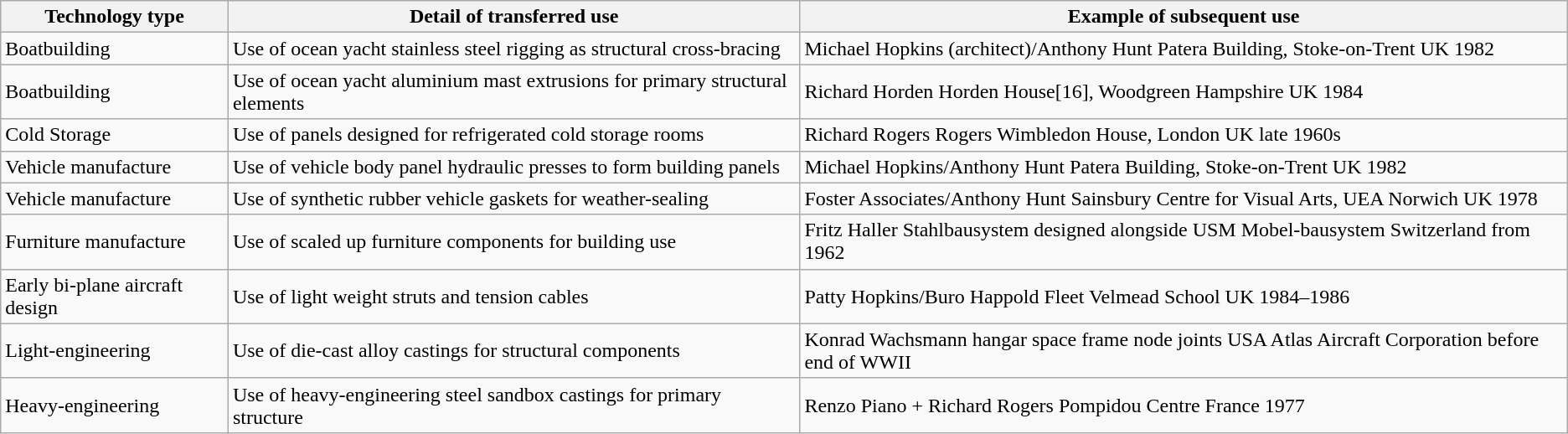<table class="wikitable">
<tr>
<th>Technology type</th>
<th>Detail of transferred use</th>
<th>Example of subsequent use</th>
</tr>
<tr>
<td>Boatbuilding</td>
<td>Use of ocean yacht stainless steel rigging as structural cross-bracing</td>
<td>Michael Hopkins (architect)/Anthony Hunt Patera Building, Stoke-on-Trent UK 1982</td>
</tr>
<tr>
<td>Boatbuilding</td>
<td>Use of ocean yacht aluminium mast extrusions for primary structural elements</td>
<td>Richard Horden Horden House[16], Woodgreen Hampshire UK 1984</td>
</tr>
<tr>
<td>Cold Storage</td>
<td>Use of panels designed for refrigerated cold storage rooms</td>
<td>Richard Rogers Rogers Wimbledon House, London UK late 1960s</td>
</tr>
<tr>
<td>Vehicle manufacture</td>
<td>Use of vehicle body panel hydraulic presses to form building panels</td>
<td>Michael Hopkins/Anthony Hunt Patera Building, Stoke-on-Trent UK 1982</td>
</tr>
<tr>
<td>Vehicle manufacture</td>
<td>Use of synthetic rubber vehicle gaskets for weather-sealing</td>
<td>Foster Associates/Anthony Hunt Sainsbury Centre for Visual Arts, UEA Norwich UK 1978</td>
</tr>
<tr>
<td>Furniture manufacture</td>
<td>Use of scaled up furniture components for building use</td>
<td>Fritz Haller Stahlbausystem designed alongside USM Mobel-bausystem Switzerland from 1962</td>
</tr>
<tr>
<td>Early bi-plane aircraft design</td>
<td>Use of light weight struts and tension cables</td>
<td>Patty Hopkins/Buro Happold Fleet Velmead School UK 1984–1986</td>
</tr>
<tr>
<td>Light-engineering</td>
<td>Use of die-cast alloy castings for structural components</td>
<td>Konrad Wachsmann hangar space frame node joints USA Atlas Aircraft Corporation before end of WWII</td>
</tr>
<tr>
<td>Heavy-engineering</td>
<td>Use of heavy-engineering steel sandbox castings for primary structure</td>
<td>Renzo Piano + Richard Rogers Pompidou Centre France 1977</td>
</tr>
</table>
